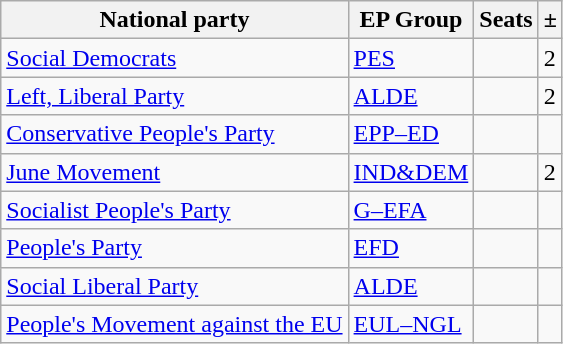<table class="wikitable">
<tr>
<th>National party</th>
<th>EP Group</th>
<th>Seats</th>
<th>±</th>
</tr>
<tr>
<td> <a href='#'>Social Democrats</a></td>
<td> <a href='#'>PES</a></td>
<td></td>
<td> 2</td>
</tr>
<tr>
<td> <a href='#'>Left, Liberal Party</a></td>
<td> <a href='#'>ALDE</a></td>
<td></td>
<td> 2</td>
</tr>
<tr>
<td> <a href='#'>Conservative People's Party</a></td>
<td> <a href='#'>EPP–ED</a></td>
<td></td>
<td></td>
</tr>
<tr>
<td> <a href='#'>June Movement</a></td>
<td> <a href='#'>IND&DEM</a></td>
<td></td>
<td> 2</td>
</tr>
<tr>
<td> <a href='#'>Socialist People's Party</a></td>
<td> <a href='#'>G–EFA</a></td>
<td></td>
<td></td>
</tr>
<tr>
<td> <a href='#'>People's Party</a></td>
<td> <a href='#'>EFD</a></td>
<td></td>
<td></td>
</tr>
<tr>
<td> <a href='#'>Social Liberal Party</a></td>
<td> <a href='#'>ALDE</a></td>
<td></td>
<td></td>
</tr>
<tr>
<td> <a href='#'>People's Movement against the EU</a></td>
<td> <a href='#'>EUL–NGL</a></td>
<td></td>
<td></td>
</tr>
</table>
